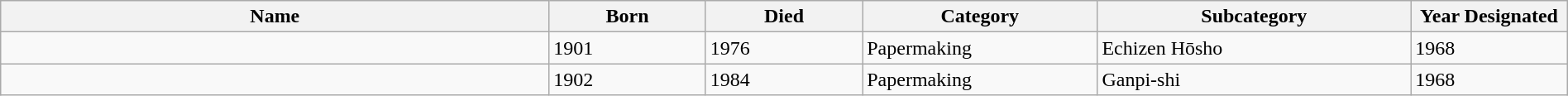<table class="wikitable sortable"  width="100%" style="backgrōnd:#ffffff;">
<tr>
<th width="35%" align="left" style="backgrōnd:#ffdead;">Name</th>
<th width="10%" align="left" style="backgrōnd:#ffdead;">Born</th>
<th width="10%" align="left" style="backgrōnd:#ffdead;">Died</th>
<th width="15%" align="left" style="backgrōnd:#ffdead;">Category</th>
<th width="20%" align="left" style="backgrōnd:#ffdead;">Subcategory</th>
<th width="10%" align="left" style="backgrōnd:#ffdead;">Year Designated</th>
</tr>
<tr>
<td></td>
<td>1901</td>
<td>1976</td>
<td>Papermaking</td>
<td>Echizen Hōsho</td>
<td>1968</td>
</tr>
<tr>
<td></td>
<td>1902</td>
<td>1984</td>
<td>Papermaking</td>
<td>Ganpi-shi</td>
<td>1968</td>
</tr>
</table>
